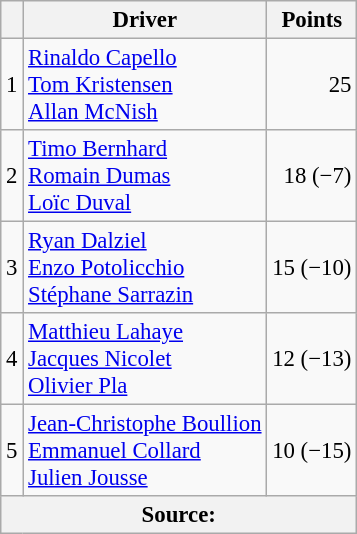<table class="wikitable" style="font-size: 95%;">
<tr>
<th scope="col"></th>
<th scope="col">Driver</th>
<th scope="col">Points</th>
</tr>
<tr>
<td align=center>1</td>
<td> <a href='#'>Rinaldo Capello</a><br> <a href='#'>Tom Kristensen</a><br> <a href='#'>Allan McNish</a></td>
<td align=right>25</td>
</tr>
<tr>
<td align=center>2</td>
<td> <a href='#'>Timo Bernhard</a><br> <a href='#'>Romain Dumas</a><br> <a href='#'>Loïc Duval</a></td>
<td align=right>18 (−7)</td>
</tr>
<tr>
<td align=center>3</td>
<td> <a href='#'>Ryan Dalziel</a><br> <a href='#'>Enzo Potolicchio</a><br> <a href='#'>Stéphane Sarrazin</a></td>
<td align=right>15 (−10)</td>
</tr>
<tr>
<td align=center>4</td>
<td> <a href='#'>Matthieu Lahaye</a><br> <a href='#'>Jacques Nicolet</a><br> <a href='#'>Olivier Pla</a></td>
<td align=right>12 (−13)</td>
</tr>
<tr>
<td align=center>5</td>
<td> <a href='#'>Jean-Christophe Boullion</a><br> <a href='#'>Emmanuel Collard</a><br> <a href='#'>Julien Jousse</a></td>
<td align=right>10 (−15)</td>
</tr>
<tr>
<th colspan=4>Source:</th>
</tr>
</table>
